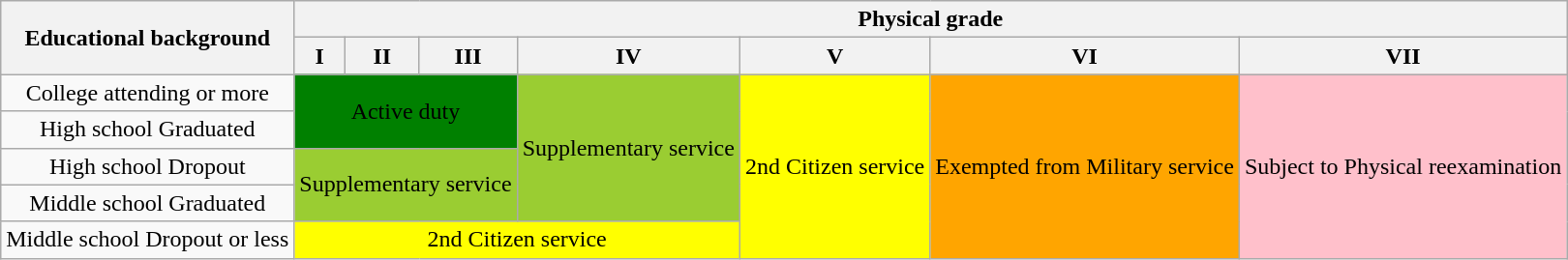<table class="wikitable">
<tr>
<th rowspan="2">Educational background</th>
<th colspan="7">Physical grade</th>
</tr>
<tr>
<th>I</th>
<th>II</th>
<th>III</th>
<th>IV</th>
<th>V</th>
<th>VI</th>
<th>VII</th>
</tr>
<tr>
<td div style="text-align:center">College attending or more</td>
<td colspan="3" rowspan="2" div style="background:green; text-align:center;">Active duty</td>
<td rowspan="4" div style="background:yellowgreen; text-align:center;">Supplementary service</td>
<td rowspan="5" div style="background:yellow; text-align:center;">2nd Citizen service</td>
<td rowspan="5" div style="background:orange; text-align:center;">Exempted from Military service</td>
<td rowspan="5" div style="background:pink; text-align:center;">Subject to Physical reexamination</td>
</tr>
<tr>
<td div style="text-align:center">High school Graduated</td>
</tr>
<tr>
<td div style="text-align:center">High school Dropout</td>
<td colspan="3" rowspan="2" div style="background:yellowgreen; text-align:center;">Supplementary service</td>
</tr>
<tr>
<td div style="text-align:center">Middle school Graduated</td>
</tr>
<tr>
<td div style="text-align:center">Middle school Dropout or less</td>
<td colspan="4" div style="background:yellow; text-align:center;">2nd Citizen service</td>
</tr>
</table>
